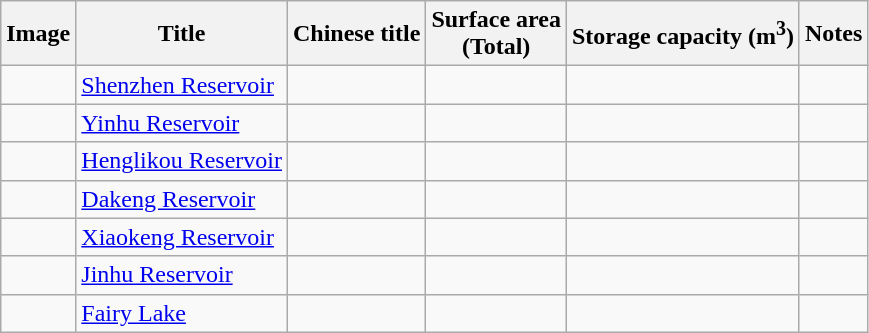<table class="wikitable">
<tr>
<th>Image</th>
<th>Title</th>
<th>Chinese title</th>
<th>Surface area<br>(Total)</th>
<th>Storage capacity (m<sup>3</sup>)</th>
<th>Notes</th>
</tr>
<tr>
<td></td>
<td><a href='#'>Shenzhen Reservoir</a></td>
<td></td>
<td></td>
<td></td>
<td></td>
</tr>
<tr>
<td></td>
<td><a href='#'>Yinhu Reservoir</a></td>
<td></td>
<td></td>
<td></td>
<td></td>
</tr>
<tr>
<td></td>
<td><a href='#'>Henglikou Reservoir</a></td>
<td></td>
<td></td>
<td></td>
<td></td>
</tr>
<tr>
<td></td>
<td><a href='#'>Dakeng Reservoir</a></td>
<td></td>
<td></td>
<td></td>
<td></td>
</tr>
<tr>
<td></td>
<td><a href='#'>Xiaokeng Reservoir</a></td>
<td></td>
<td></td>
<td></td>
<td></td>
</tr>
<tr>
<td></td>
<td><a href='#'>Jinhu Reservoir</a></td>
<td></td>
<td></td>
<td></td>
<td></td>
</tr>
<tr>
<td></td>
<td><a href='#'>Fairy Lake</a></td>
<td></td>
<td></td>
<td></td>
<td></td>
</tr>
</table>
